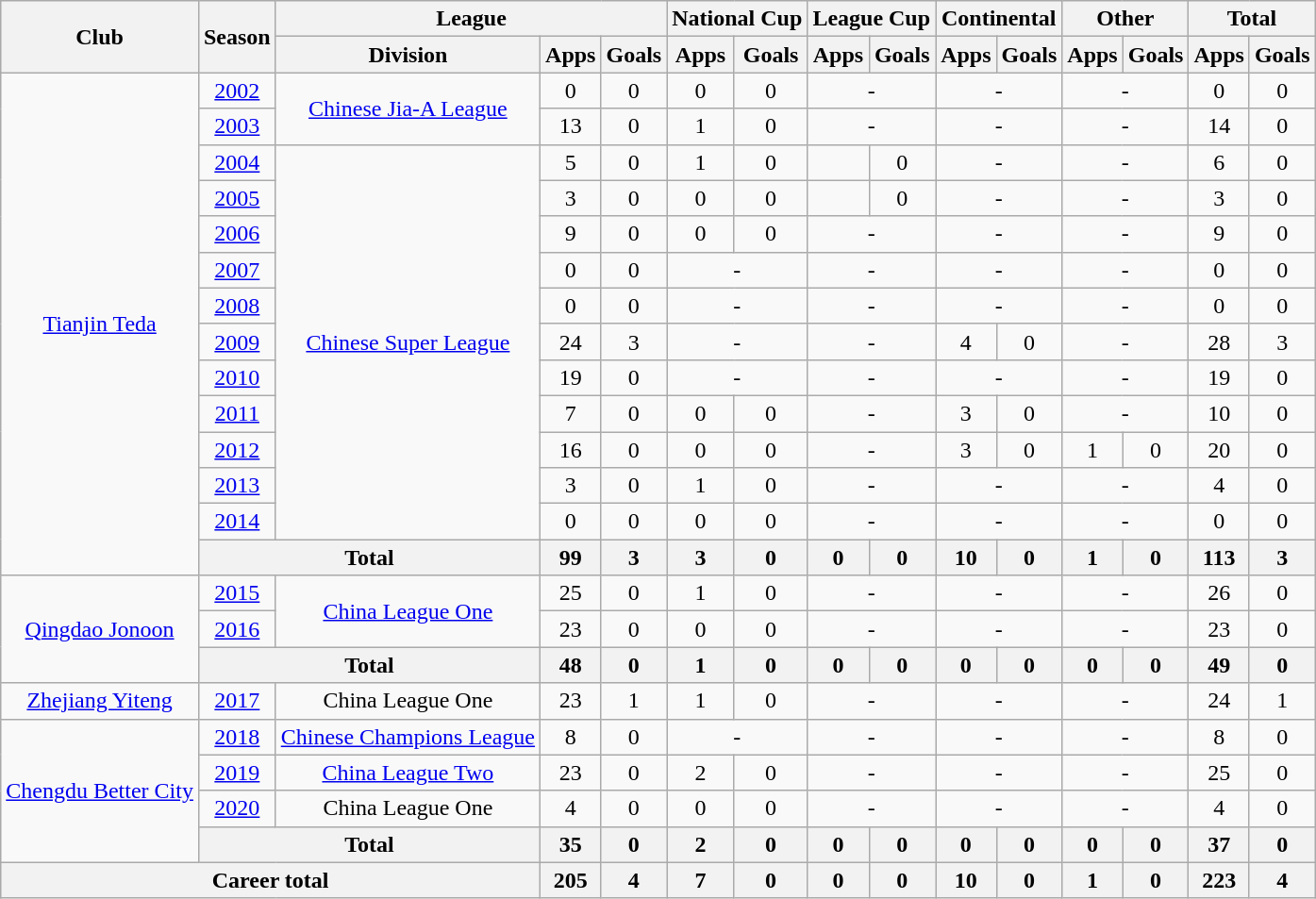<table class="wikitable" style="text-align: center">
<tr>
<th rowspan="2">Club</th>
<th rowspan="2">Season</th>
<th colspan="3">League</th>
<th colspan="2">National Cup</th>
<th colspan="2">League Cup</th>
<th colspan="2">Continental</th>
<th colspan="2">Other</th>
<th colspan="2">Total</th>
</tr>
<tr>
<th>Division</th>
<th>Apps</th>
<th>Goals</th>
<th>Apps</th>
<th>Goals</th>
<th>Apps</th>
<th>Goals</th>
<th>Apps</th>
<th>Goals</th>
<th>Apps</th>
<th>Goals</th>
<th>Apps</th>
<th>Goals</th>
</tr>
<tr>
<td rowspan=14><a href='#'>Tianjin Teda</a></td>
<td><a href='#'>2002</a></td>
<td rowspan=2><a href='#'>Chinese Jia-A League</a></td>
<td>0</td>
<td>0</td>
<td>0</td>
<td>0</td>
<td colspan="2">-</td>
<td colspan="2">-</td>
<td colspan="2">-</td>
<td>0</td>
<td>0</td>
</tr>
<tr>
<td><a href='#'>2003</a></td>
<td>13</td>
<td>0</td>
<td>1</td>
<td>0</td>
<td colspan="2">-</td>
<td colspan="2">-</td>
<td colspan="2">-</td>
<td>14</td>
<td>0</td>
</tr>
<tr>
<td><a href='#'>2004</a></td>
<td rowspan=11><a href='#'>Chinese Super League</a></td>
<td>5</td>
<td>0</td>
<td>1</td>
<td>0</td>
<td></td>
<td>0</td>
<td colspan="2">-</td>
<td colspan="2">-</td>
<td>6</td>
<td>0</td>
</tr>
<tr>
<td><a href='#'>2005</a></td>
<td>3</td>
<td>0</td>
<td>0</td>
<td>0</td>
<td></td>
<td>0</td>
<td colspan="2">-</td>
<td colspan="2">-</td>
<td>3</td>
<td>0</td>
</tr>
<tr>
<td><a href='#'>2006</a></td>
<td>9</td>
<td>0</td>
<td>0</td>
<td>0</td>
<td colspan="2">-</td>
<td colspan="2">-</td>
<td colspan="2">-</td>
<td>9</td>
<td>0</td>
</tr>
<tr>
<td><a href='#'>2007</a></td>
<td>0</td>
<td>0</td>
<td colspan="2">-</td>
<td colspan="2">-</td>
<td colspan="2">-</td>
<td colspan="2">-</td>
<td>0</td>
<td>0</td>
</tr>
<tr>
<td><a href='#'>2008</a></td>
<td>0</td>
<td>0</td>
<td colspan="2">-</td>
<td colspan="2">-</td>
<td colspan="2">-</td>
<td colspan="2">-</td>
<td>0</td>
<td>0</td>
</tr>
<tr>
<td><a href='#'>2009</a></td>
<td>24</td>
<td>3</td>
<td colspan="2">-</td>
<td colspan="2">-</td>
<td>4</td>
<td>0</td>
<td colspan="2">-</td>
<td>28</td>
<td>3</td>
</tr>
<tr>
<td><a href='#'>2010</a></td>
<td>19</td>
<td>0</td>
<td colspan="2">-</td>
<td colspan="2">-</td>
<td colspan="2">-</td>
<td colspan="2">-</td>
<td>19</td>
<td>0</td>
</tr>
<tr>
<td><a href='#'>2011</a></td>
<td>7</td>
<td>0</td>
<td>0</td>
<td>0</td>
<td colspan="2">-</td>
<td>3</td>
<td>0</td>
<td colspan="2">-</td>
<td>10</td>
<td>0</td>
</tr>
<tr>
<td><a href='#'>2012</a></td>
<td>16</td>
<td>0</td>
<td>0</td>
<td>0</td>
<td colspan="2">-</td>
<td>3</td>
<td>0</td>
<td>1</td>
<td>0</td>
<td>20</td>
<td>0</td>
</tr>
<tr>
<td><a href='#'>2013</a></td>
<td>3</td>
<td>0</td>
<td>1</td>
<td>0</td>
<td colspan="2">-</td>
<td colspan="2">-</td>
<td colspan="2">-</td>
<td>4</td>
<td>0</td>
</tr>
<tr>
<td><a href='#'>2014</a></td>
<td>0</td>
<td>0</td>
<td>0</td>
<td>0</td>
<td colspan="2">-</td>
<td colspan="2">-</td>
<td colspan="2">-</td>
<td>0</td>
<td>0</td>
</tr>
<tr>
<th colspan="2"><strong>Total</strong></th>
<th>99</th>
<th>3</th>
<th>3</th>
<th>0</th>
<th>0</th>
<th>0</th>
<th>10</th>
<th>0</th>
<th>1</th>
<th>0</th>
<th>113</th>
<th>3</th>
</tr>
<tr>
<td rowspan=3><a href='#'>Qingdao Jonoon</a></td>
<td><a href='#'>2015</a></td>
<td rowspan=2><a href='#'>China League One</a></td>
<td>25</td>
<td>0</td>
<td>1</td>
<td>0</td>
<td colspan="2">-</td>
<td colspan="2">-</td>
<td colspan="2">-</td>
<td>26</td>
<td>0</td>
</tr>
<tr>
<td><a href='#'>2016</a></td>
<td>23</td>
<td>0</td>
<td>0</td>
<td>0</td>
<td colspan="2">-</td>
<td colspan="2">-</td>
<td colspan="2">-</td>
<td>23</td>
<td>0</td>
</tr>
<tr>
<th colspan="2"><strong>Total</strong></th>
<th>48</th>
<th>0</th>
<th>1</th>
<th>0</th>
<th>0</th>
<th>0</th>
<th>0</th>
<th>0</th>
<th>0</th>
<th>0</th>
<th>49</th>
<th>0</th>
</tr>
<tr>
<td><a href='#'>Zhejiang Yiteng</a></td>
<td><a href='#'>2017</a></td>
<td>China League One</td>
<td>23</td>
<td>1</td>
<td>1</td>
<td>0</td>
<td colspan="2">-</td>
<td colspan="2">-</td>
<td colspan="2">-</td>
<td>24</td>
<td>1</td>
</tr>
<tr>
<td rowspan=4><a href='#'>Chengdu Better City</a></td>
<td><a href='#'>2018</a></td>
<td><a href='#'>Chinese Champions League</a></td>
<td>8</td>
<td>0</td>
<td colspan="2">-</td>
<td colspan="2">-</td>
<td colspan="2">-</td>
<td colspan="2">-</td>
<td>8</td>
<td>0</td>
</tr>
<tr>
<td><a href='#'>2019</a></td>
<td><a href='#'>China League Two</a></td>
<td>23</td>
<td>0</td>
<td>2</td>
<td>0</td>
<td colspan="2">-</td>
<td colspan="2">-</td>
<td colspan="2">-</td>
<td>25</td>
<td>0</td>
</tr>
<tr>
<td><a href='#'>2020</a></td>
<td>China League One</td>
<td>4</td>
<td>0</td>
<td>0</td>
<td>0</td>
<td colspan="2">-</td>
<td colspan="2">-</td>
<td colspan="2">-</td>
<td>4</td>
<td>0</td>
</tr>
<tr>
<th colspan="2"><strong>Total</strong></th>
<th>35</th>
<th>0</th>
<th>2</th>
<th>0</th>
<th>0</th>
<th>0</th>
<th>0</th>
<th>0</th>
<th>0</th>
<th>0</th>
<th>37</th>
<th>0</th>
</tr>
<tr>
<th colspan=3>Career total</th>
<th>205</th>
<th>4</th>
<th>7</th>
<th>0</th>
<th>0</th>
<th>0</th>
<th>10</th>
<th>0</th>
<th>1</th>
<th>0</th>
<th>223</th>
<th>4</th>
</tr>
</table>
